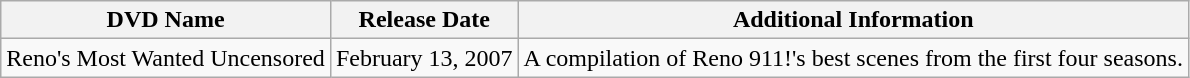<table class="wikitable">
<tr>
<th>DVD Name</th>
<th>Release Date</th>
<th>Additional Information</th>
</tr>
<tr>
<td>Reno's Most Wanted Uncensored</td>
<td>February 13, 2007</td>
<td>A compilation of Reno 911!'s best scenes from the first four seasons.</td>
</tr>
</table>
